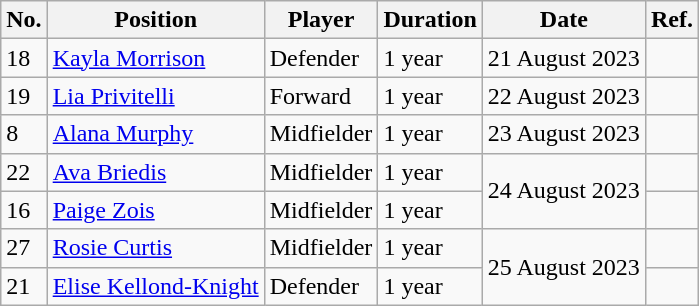<table class="wikitable">
<tr>
<th scope="col">No.</th>
<th scope="col">Position</th>
<th scope="col">Player</th>
<th scope="col">Duration</th>
<th scope="col">Date</th>
<th scope="col">Ref.</th>
</tr>
<tr>
<td>18</td>
<td><a href='#'>Kayla Morrison</a></td>
<td>Defender</td>
<td>1 year</td>
<td>21 August 2023</td>
<td></td>
</tr>
<tr>
<td>19</td>
<td><a href='#'>Lia Privitelli</a></td>
<td>Forward</td>
<td>1 year</td>
<td>22 August 2023</td>
<td></td>
</tr>
<tr>
<td>8</td>
<td><a href='#'>Alana Murphy</a></td>
<td>Midfielder</td>
<td>1 year</td>
<td>23 August 2023</td>
<td></td>
</tr>
<tr>
<td>22</td>
<td><a href='#'>Ava Briedis</a></td>
<td>Midfielder</td>
<td>1 year</td>
<td rowspan="2">24 August 2023</td>
<td></td>
</tr>
<tr>
<td>16</td>
<td><a href='#'>Paige Zois</a></td>
<td>Midfielder</td>
<td>1 year</td>
<td></td>
</tr>
<tr>
<td>27</td>
<td><a href='#'>Rosie Curtis</a></td>
<td>Midfielder</td>
<td>1 year</td>
<td rowspan="2">25 August 2023</td>
<td></td>
</tr>
<tr>
<td>21</td>
<td><a href='#'>Elise Kellond-Knight</a></td>
<td>Defender</td>
<td>1 year</td>
<td></td>
</tr>
</table>
